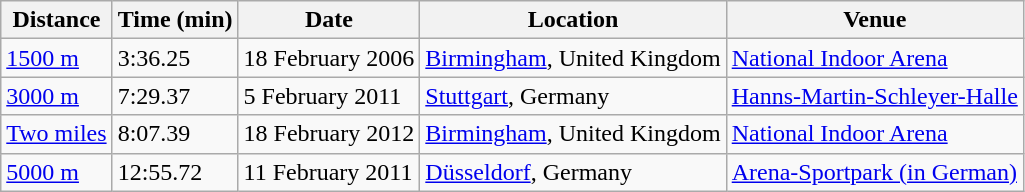<table class="wikitable">
<tr>
<th>Distance</th>
<th>Time (min)</th>
<th>Date</th>
<th>Location</th>
<th>Venue</th>
</tr>
<tr>
<td><a href='#'>1500 m</a></td>
<td>3:36.25</td>
<td>18 February 2006</td>
<td><a href='#'>Birmingham</a>, United Kingdom</td>
<td><a href='#'>National Indoor Arena</a></td>
</tr>
<tr>
<td><a href='#'>3000 m</a></td>
<td>7:29.37</td>
<td>5 February 2011</td>
<td><a href='#'>Stuttgart</a>, Germany</td>
<td><a href='#'>Hanns-Martin-Schleyer-Halle</a></td>
</tr>
<tr>
<td><a href='#'>Two miles</a></td>
<td>8:07.39</td>
<td>18 February 2012</td>
<td><a href='#'>Birmingham</a>, United Kingdom</td>
<td><a href='#'>National Indoor Arena</a></td>
</tr>
<tr>
<td><a href='#'>5000 m</a></td>
<td>12:55.72</td>
<td>11 February 2011</td>
<td><a href='#'>Düsseldorf</a>, Germany</td>
<td><a href='#'>Arena-Sportpark (in German)</a></td>
</tr>
</table>
